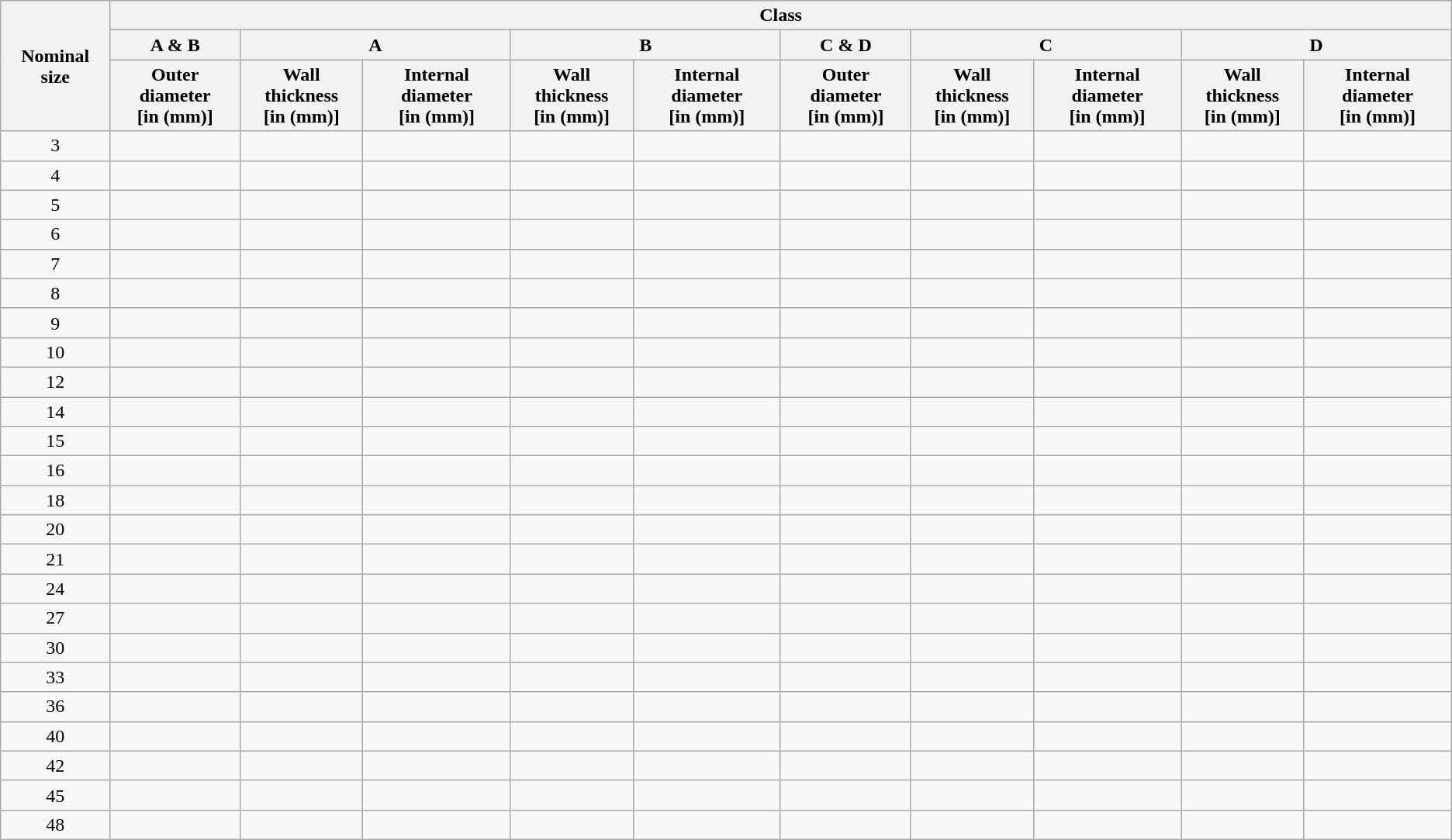<table class="wikitable" border="1" style="text-align:center">
<tr>
<th rowspan="3">Nominal size</th>
<th colspan="10">Class</th>
</tr>
<tr>
<th align="center">A & B</th>
<th colspan="2" align="center">A</th>
<th colspan="2" align="center">B</th>
<th align="center">C & D</th>
<th colspan="2" align="center">C</th>
<th colspan="2" align="center">D</th>
</tr>
<tr>
<th>Outer diameter<br> [in (mm)]</th>
<th>Wall thickness <br>[in (mm)]</th>
<th>Internal diameter<br> [in (mm)]</th>
<th>Wall thickness <br>[in (mm)]</th>
<th>Internal diameter<br> [in (mm)]</th>
<th>Outer diameter<br> [in (mm)]</th>
<th>Wall thickness<br> [in (mm)]</th>
<th>Internal diameter<br> [in (mm)]</th>
<th>Wall thickness<br> [in (mm)]</th>
<th>Internal diameter<br> [in (mm)]</th>
</tr>
<tr>
<td>3</td>
<td></td>
<td></td>
<td></td>
<td></td>
<td></td>
<td></td>
<td></td>
<td></td>
<td></td>
<td></td>
</tr>
<tr>
<td>4</td>
<td></td>
<td></td>
<td></td>
<td></td>
<td></td>
<td></td>
<td></td>
<td></td>
<td></td>
<td></td>
</tr>
<tr>
<td>5</td>
<td></td>
<td></td>
<td></td>
<td></td>
<td></td>
<td></td>
<td></td>
<td></td>
<td></td>
<td></td>
</tr>
<tr>
<td>6</td>
<td></td>
<td></td>
<td></td>
<td></td>
<td></td>
<td></td>
<td></td>
<td></td>
<td></td>
<td></td>
</tr>
<tr>
<td>7</td>
<td></td>
<td></td>
<td></td>
<td></td>
<td></td>
<td></td>
<td></td>
<td></td>
<td></td>
<td></td>
</tr>
<tr>
<td>8</td>
<td></td>
<td></td>
<td></td>
<td></td>
<td></td>
<td></td>
<td></td>
<td></td>
<td></td>
<td></td>
</tr>
<tr>
<td>9</td>
<td></td>
<td></td>
<td></td>
<td></td>
<td></td>
<td></td>
<td></td>
<td></td>
<td></td>
<td></td>
</tr>
<tr>
<td>10</td>
<td></td>
<td></td>
<td></td>
<td></td>
<td></td>
<td></td>
<td></td>
<td></td>
<td></td>
<td></td>
</tr>
<tr>
<td>12</td>
<td></td>
<td></td>
<td></td>
<td></td>
<td></td>
<td></td>
<td></td>
<td></td>
<td></td>
<td></td>
</tr>
<tr>
<td>14</td>
<td></td>
<td></td>
<td></td>
<td></td>
<td></td>
<td></td>
<td></td>
<td></td>
<td></td>
<td></td>
</tr>
<tr>
<td>15</td>
<td></td>
<td></td>
<td></td>
<td></td>
<td></td>
<td></td>
<td></td>
<td></td>
<td></td>
<td></td>
</tr>
<tr>
<td>16</td>
<td></td>
<td></td>
<td></td>
<td></td>
<td></td>
<td></td>
<td></td>
<td></td>
<td></td>
<td></td>
</tr>
<tr>
<td>18</td>
<td></td>
<td></td>
<td></td>
<td></td>
<td></td>
<td></td>
<td></td>
<td></td>
<td></td>
<td></td>
</tr>
<tr>
<td>20</td>
<td></td>
<td></td>
<td></td>
<td></td>
<td></td>
<td></td>
<td></td>
<td></td>
<td></td>
<td></td>
</tr>
<tr>
<td>21</td>
<td></td>
<td></td>
<td></td>
<td></td>
<td></td>
<td></td>
<td></td>
<td></td>
<td></td>
<td></td>
</tr>
<tr>
<td>24</td>
<td></td>
<td></td>
<td></td>
<td></td>
<td></td>
<td></td>
<td></td>
<td></td>
<td></td>
<td></td>
</tr>
<tr>
<td>27</td>
<td></td>
<td></td>
<td></td>
<td></td>
<td></td>
<td></td>
<td></td>
<td></td>
<td></td>
<td></td>
</tr>
<tr>
<td>30</td>
<td></td>
<td></td>
<td></td>
<td></td>
<td></td>
<td></td>
<td></td>
<td></td>
<td></td>
<td></td>
</tr>
<tr>
<td>33</td>
<td></td>
<td></td>
<td></td>
<td></td>
<td></td>
<td></td>
<td></td>
<td></td>
<td></td>
<td></td>
</tr>
<tr>
<td>36</td>
<td></td>
<td></td>
<td></td>
<td></td>
<td></td>
<td></td>
<td></td>
<td></td>
<td></td>
<td></td>
</tr>
<tr>
<td>40</td>
<td></td>
<td></td>
<td></td>
<td></td>
<td></td>
<td></td>
<td></td>
<td></td>
<td></td>
<td></td>
</tr>
<tr>
<td>42</td>
<td></td>
<td></td>
<td></td>
<td></td>
<td></td>
<td></td>
<td></td>
<td></td>
<td></td>
<td></td>
</tr>
<tr>
<td>45</td>
<td></td>
<td></td>
<td></td>
<td></td>
<td></td>
<td></td>
<td></td>
<td></td>
<td></td>
<td></td>
</tr>
<tr>
<td>48</td>
<td></td>
<td></td>
<td></td>
<td></td>
<td></td>
<td></td>
<td></td>
<td></td>
<td></td>
<td></td>
</tr>
</table>
